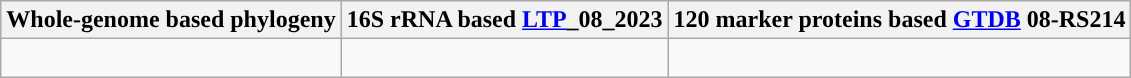<table class="wikitable">
<tr>
<th colspan=1>Whole-genome based phylogeny</th>
<th colspan=1>16S rRNA based <a href='#'>LTP</a>_08_2023</th>
<th colspan=1>120 marker proteins based <a href='#'>GTDB</a> 08-RS214</th>
</tr>
<tr>
<td style="vertical-align:top"><br></td>
<td><br></td>
<td><br></td>
</tr>
</table>
